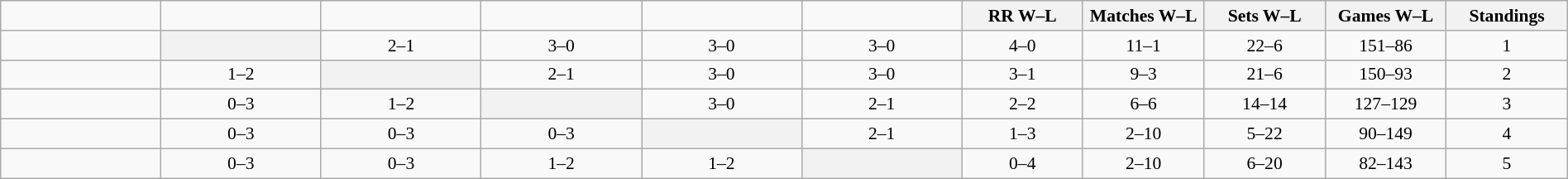<table class="wikitable" style="width: 100%; text-align:center; font-size:90%">
<tr>
<td width=108></td>
<td width=108></td>
<td width=108></td>
<td width=108></td>
<td width=108></td>
<td width=108></td>
<th width=80>RR W–L</th>
<th width=80>Matches W–L</th>
<th width=80>Sets W–L</th>
<th width=80>Games W–L</th>
<th width=80>Standings</th>
</tr>
<tr>
<td style="text-align:left;"></td>
<th bgcolor="ededed"></th>
<td>2–1</td>
<td>3–0</td>
<td>3–0</td>
<td>3–0</td>
<td>4–0</td>
<td>11–1</td>
<td>22–6</td>
<td>151–86</td>
<td>1</td>
</tr>
<tr>
<td style="text-align:left;"></td>
<td>1–2</td>
<th bgcolor="ededed"></th>
<td>2–1</td>
<td>3–0</td>
<td>3–0</td>
<td>3–1</td>
<td>9–3</td>
<td>21–6</td>
<td>150–93</td>
<td>2</td>
</tr>
<tr>
<td style="text-align:left;"></td>
<td>0–3</td>
<td>1–2</td>
<th bgcolor="ededed"></th>
<td>3–0</td>
<td>2–1</td>
<td>2–2</td>
<td>6–6</td>
<td>14–14</td>
<td>127–129</td>
<td>3</td>
</tr>
<tr>
<td style="text-align:left;"></td>
<td>0–3</td>
<td>0–3</td>
<td>0–3</td>
<th bgcolor="ededed"></th>
<td>2–1</td>
<td>1–3</td>
<td>2–10</td>
<td>5–22</td>
<td>90–149</td>
<td>4</td>
</tr>
<tr>
<td style="text-align:left;"></td>
<td>0–3</td>
<td>0–3</td>
<td>1–2</td>
<td>1–2</td>
<th bgcolor="ededed"></th>
<td>0–4</td>
<td>2–10</td>
<td>6–20</td>
<td>82–143</td>
<td>5</td>
</tr>
</table>
